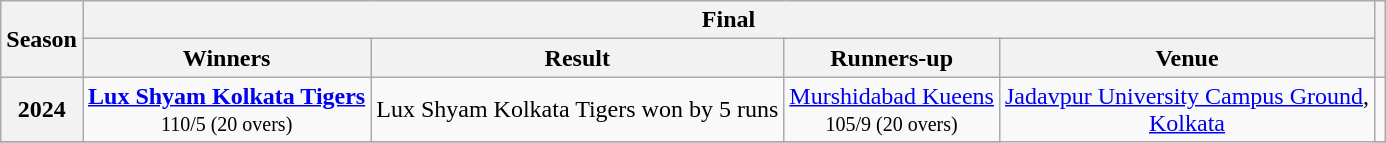<table class="wikitable" style="text-align:center">
<tr>
<th rowspan=2>Season</th>
<th colspan=4>Final</th>
<th rowspan=2></th>
</tr>
<tr>
<th>Winners</th>
<th>Result</th>
<th>Runners-up</th>
<th>Venue</th>
</tr>
<tr>
<th>2024</th>
<td><strong><a href='#'>Lux Shyam Kolkata Tigers</a></strong> <br><small>110/5 (20 overs)</small></td>
<td>Lux Shyam Kolkata Tigers won by 5 runs <br></td>
<td><a href='#'>Murshidabad Kueens</a><br><small>105/9 (20 overs)</small></td>
<td rowspan=2><a href='#'>Jadavpur University Campus Ground</a>,<br><a href='#'>Kolkata</a></td>
<td></td>
</tr>
<tr>
</tr>
</table>
